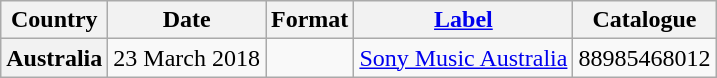<table class="wikitable plainrowheaders">
<tr>
<th scope="col">Country</th>
<th scope="col">Date</th>
<th scope="col">Format</th>
<th scope="col"><a href='#'>Label</a></th>
<th scope="col">Catalogue</th>
</tr>
<tr>
<th scope="row">Australia</th>
<td>23 March 2018</td>
<td></td>
<td><a href='#'>Sony Music Australia</a></td>
<td>88985468012</td>
</tr>
</table>
